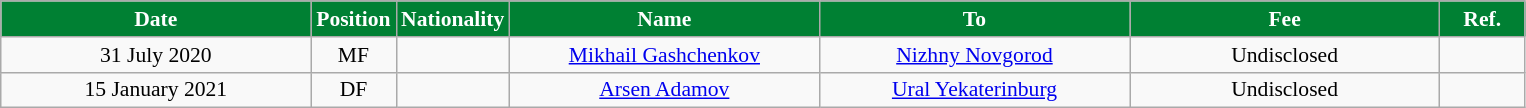<table class="wikitable"  style="text-align:center; font-size:90%; ">
<tr>
<th style="background:#008033; color:white; width:200px;">Date</th>
<th style="background:#008033; color:white; width:50px;">Position</th>
<th style="background:#008033; color:white; width:50px;">Nationality</th>
<th style="background:#008033; color:white; width:200px;">Name</th>
<th style="background:#008033; color:white; width:200px;">To</th>
<th style="background:#008033; color:white; width:200px;">Fee</th>
<th style="background:#008033; color:white; width:50px;">Ref.</th>
</tr>
<tr>
<td>31 July 2020</td>
<td>MF</td>
<td></td>
<td><a href='#'>Mikhail Gashchenkov</a></td>
<td><a href='#'>Nizhny Novgorod</a></td>
<td>Undisclosed</td>
<td></td>
</tr>
<tr>
<td>15 January 2021</td>
<td>DF</td>
<td></td>
<td><a href='#'>Arsen Adamov</a></td>
<td><a href='#'>Ural Yekaterinburg</a></td>
<td>Undisclosed</td>
<td></td>
</tr>
</table>
